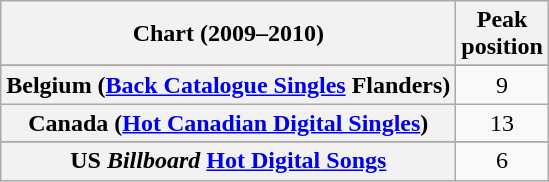<table class="wikitable sortable plainrowheaders" style="text-align:center">
<tr>
<th scope="col">Chart (2009–2010)</th>
<th scope="col">Peak<br>position</th>
</tr>
<tr>
</tr>
<tr>
</tr>
<tr>
<th scope="row">Belgium (<a href='#'>Back Catalogue Singles</a> Flanders)</th>
<td>9</td>
</tr>
<tr>
<th scope="row">Canada (<a href='#'>Hot Canadian Digital Singles</a>)</th>
<td>13</td>
</tr>
<tr>
</tr>
<tr>
</tr>
<tr>
</tr>
<tr>
</tr>
<tr>
</tr>
<tr>
</tr>
<tr>
<th scope="row">US <em>Billboard</em> <a href='#'>Hot Digital Songs</a></th>
<td>6</td>
</tr>
</table>
